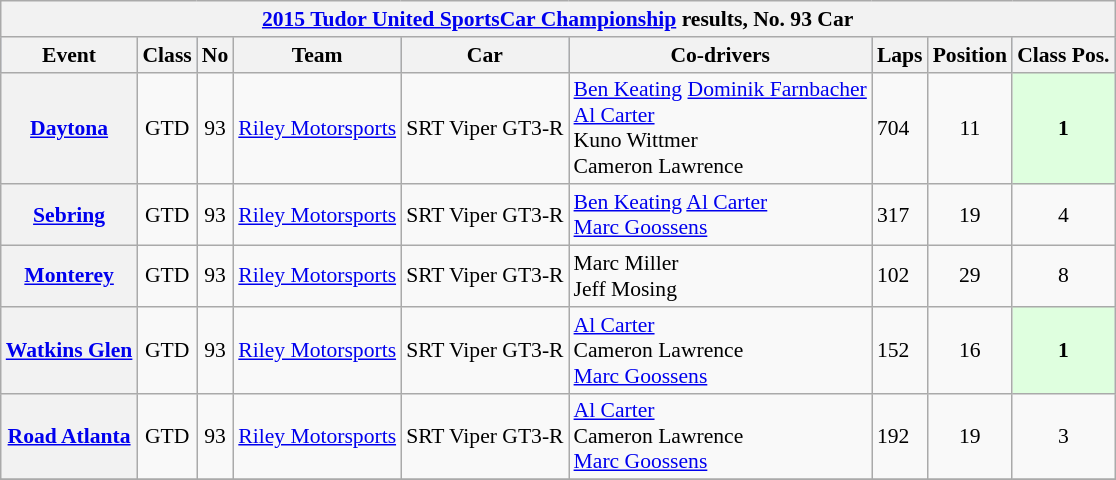<table class="wikitable collapsible collapsed" style="font-size:90%">
<tr>
<th colspan=45><a href='#'>2015 Tudor United SportsCar Championship</a> results, No. 93 Car</th>
</tr>
<tr style="background:#abbbdd;">
<th>Event</th>
<th>Class</th>
<th>No</th>
<th>Team</th>
<th>Car</th>
<th>Co-drivers</th>
<th>Laps</th>
<th>Position</th>
<th>Class Pos.</th>
</tr>
<tr>
<th><a href='#'>Daytona</a></th>
<td align=center>GTD</td>
<td align=center>93</td>
<td> <a href='#'>Riley Motorsports</a></td>
<td>SRT Viper GT3-R</td>
<td> <a href='#'>Ben Keating</a>  <a href='#'>Dominik Farnbacher</a><br> <a href='#'>Al Carter</a><br> Kuno Wittmer<br>   Cameron Lawrence</td>
<td>704</td>
<td align=center>11</td>
<td style="background:#DFFFDF;" align=center><strong>1</strong></td>
</tr>
<tr>
<th><a href='#'>Sebring</a></th>
<td align=center>GTD</td>
<td align=center>93</td>
<td> <a href='#'>Riley Motorsports</a></td>
<td>SRT Viper GT3-R</td>
<td> <a href='#'>Ben Keating</a>  <a href='#'>Al Carter</a><br> <a href='#'>Marc Goossens</a></td>
<td>317</td>
<td align=center>19</td>
<td align=center>4</td>
</tr>
<tr>
<th><a href='#'>Monterey</a></th>
<td align=center>GTD</td>
<td align=center>93</td>
<td> <a href='#'>Riley Motorsports</a></td>
<td>SRT Viper GT3-R</td>
<td> Marc Miller<br>  Jeff Mosing</td>
<td>102</td>
<td align=center>29</td>
<td align=center>8</td>
</tr>
<tr>
<th><a href='#'>Watkins Glen</a></th>
<td align=center>GTD</td>
<td align=center>93</td>
<td> <a href='#'>Riley Motorsports</a></td>
<td>SRT Viper GT3-R</td>
<td> <a href='#'>Al Carter</a><br>   Cameron Lawrence<br>   <a href='#'>Marc Goossens</a></td>
<td>152</td>
<td align=center>16</td>
<td style="background:#DFFFDF;" align=center><strong>1</strong></td>
</tr>
<tr>
<th><a href='#'>Road Atlanta</a></th>
<td align=center>GTD</td>
<td align=center>93</td>
<td> <a href='#'>Riley Motorsports</a></td>
<td>SRT Viper GT3-R</td>
<td> <a href='#'>Al Carter</a><br>   Cameron Lawrence<br>   <a href='#'>Marc Goossens</a></td>
<td>192</td>
<td align=center>19</td>
<td align=center>3</td>
</tr>
<tr>
</tr>
</table>
